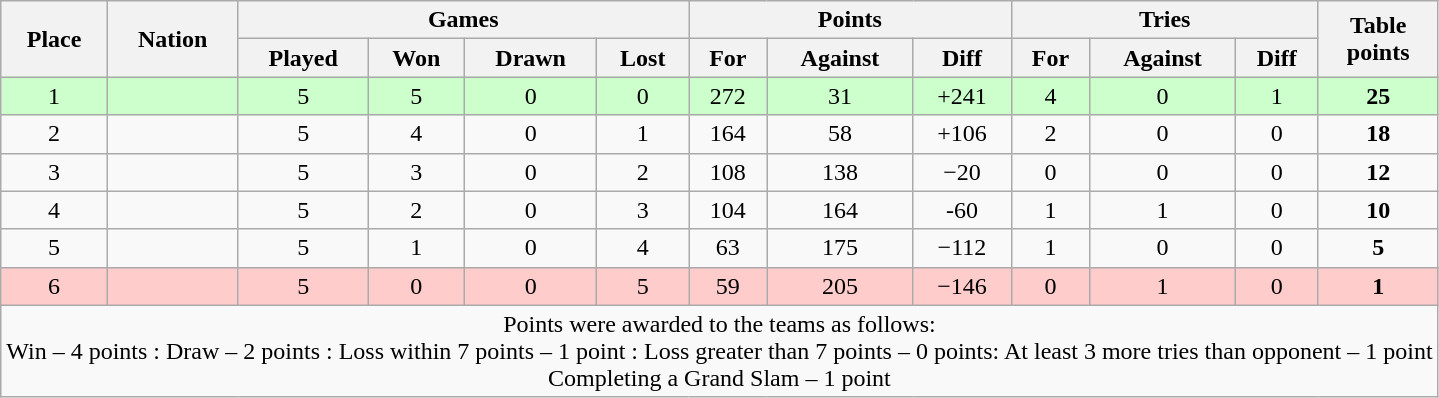<table class="wikitable" style="text-align:center">
<tr>
<th rowspan="2">Place</th>
<th rowspan="2">Nation</th>
<th colspan="4">Games</th>
<th colspan="3">Points</th>
<th colspan="3">Tries</th>
<th rowspan="2">Table<br>points</th>
</tr>
<tr>
<th>Played</th>
<th>Won</th>
<th>Drawn</th>
<th>Lost</th>
<th>For</th>
<th>Against</th>
<th>Diff</th>
<th>For</th>
<th>Against</th>
<th>Diff</th>
</tr>
<tr style="background:#cfc">
<td>1</td>
<td align=left></td>
<td>5</td>
<td>5</td>
<td>0</td>
<td>0</td>
<td>272</td>
<td>31</td>
<td>+241</td>
<td>4</td>
<td>0</td>
<td>1</td>
<td><strong>25</strong></td>
</tr>
<tr>
<td>2</td>
<td align=left></td>
<td>5</td>
<td>4</td>
<td>0</td>
<td>1</td>
<td>164</td>
<td>58</td>
<td>+106</td>
<td>2</td>
<td>0</td>
<td>0</td>
<td><strong>18</strong></td>
</tr>
<tr>
<td>3</td>
<td align=left></td>
<td>5</td>
<td>3</td>
<td>0</td>
<td>2</td>
<td>108</td>
<td>138</td>
<td>−20</td>
<td>0</td>
<td>0</td>
<td>0</td>
<td><strong>12</strong></td>
</tr>
<tr>
<td>4</td>
<td align=left></td>
<td>5</td>
<td>2</td>
<td>0</td>
<td>3</td>
<td>104</td>
<td>164</td>
<td>-60</td>
<td>1</td>
<td>1</td>
<td>0</td>
<td><strong>10</strong></td>
</tr>
<tr>
<td>5</td>
<td align=left></td>
<td>5</td>
<td>1</td>
<td>0</td>
<td>4</td>
<td>63</td>
<td>175</td>
<td>−112</td>
<td>1</td>
<td>0</td>
<td>0</td>
<td><strong>5</strong></td>
</tr>
<tr style="background:#fcc">
<td>6</td>
<td align=left></td>
<td>5</td>
<td>0</td>
<td>0</td>
<td>5</td>
<td>59</td>
<td>205</td>
<td>−146</td>
<td>0</td>
<td>1</td>
<td>0</td>
<td><strong>1</strong></td>
</tr>
<tr>
<td colspan="13">Points were awarded to the teams as follows:<br>Win – 4 points : Draw – 2 points : Loss within 7 points – 1 point : Loss greater than 7 points – 0 points: At least 3 more tries than opponent – 1 point<br>Completing a Grand Slam – 1 point</td>
</tr>
</table>
